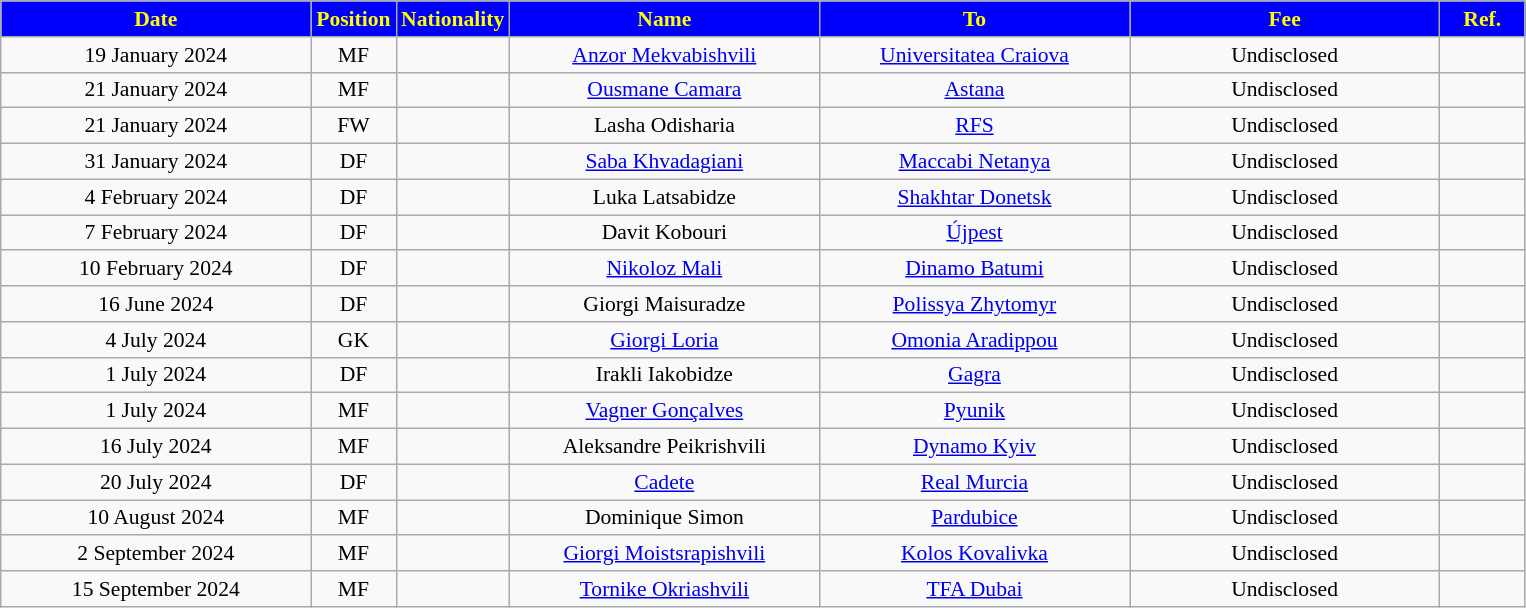<table class="wikitable"  style="text-align:center; font-size:90%; ">
<tr>
<th style="background:#0000FF; color:#ffff00; width:200px;">Date</th>
<th style="background:#0000FF; color:#ffff00; width:50px;">Position</th>
<th style="background:#0000FF; color:#ffff00; width:50px;">Nationality</th>
<th style="background:#0000FF; color:#ffff00; width:200px;">Name</th>
<th style="background:#0000FF; color:#ffff00; width:200px;">To</th>
<th style="background:#0000FF; color:#ffff00; width:200px;">Fee</th>
<th style="background:#0000FF; color:#ffff00; width:50px;">Ref.</th>
</tr>
<tr>
<td>19 January 2024</td>
<td>MF</td>
<td></td>
<td><a href='#'>Anzor Mekvabishvili</a></td>
<td><a href='#'>Universitatea Craiova</a></td>
<td>Undisclosed</td>
<td></td>
</tr>
<tr>
<td>21 January 2024</td>
<td>MF</td>
<td></td>
<td><a href='#'>Ousmane Camara</a></td>
<td><a href='#'>Astana</a></td>
<td>Undisclosed</td>
<td></td>
</tr>
<tr>
<td>21 January 2024</td>
<td>FW</td>
<td></td>
<td>Lasha Odisharia</td>
<td><a href='#'>RFS</a></td>
<td>Undisclosed</td>
<td></td>
</tr>
<tr>
<td>31 January 2024</td>
<td>DF</td>
<td></td>
<td><a href='#'>Saba Khvadagiani</a></td>
<td><a href='#'>Maccabi Netanya</a></td>
<td>Undisclosed</td>
<td></td>
</tr>
<tr>
<td>4 February 2024</td>
<td>DF</td>
<td></td>
<td>Luka Latsabidze</td>
<td><a href='#'>Shakhtar Donetsk</a></td>
<td>Undisclosed</td>
<td></td>
</tr>
<tr>
<td>7 February 2024</td>
<td>DF</td>
<td></td>
<td>Davit Kobouri</td>
<td><a href='#'>Újpest</a></td>
<td>Undisclosed</td>
<td></td>
</tr>
<tr>
<td>10 February 2024</td>
<td>DF</td>
<td></td>
<td><a href='#'>Nikoloz Mali</a></td>
<td><a href='#'>Dinamo Batumi</a></td>
<td>Undisclosed</td>
<td></td>
</tr>
<tr>
<td>16 June 2024</td>
<td>DF</td>
<td></td>
<td>Giorgi Maisuradze</td>
<td><a href='#'>Polissya Zhytomyr</a></td>
<td>Undisclosed</td>
<td></td>
</tr>
<tr>
<td>4 July 2024</td>
<td>GK</td>
<td></td>
<td><a href='#'>Giorgi Loria</a></td>
<td><a href='#'>Omonia Aradippou</a></td>
<td>Undisclosed</td>
<td></td>
</tr>
<tr>
<td>1 July 2024</td>
<td>DF</td>
<td></td>
<td>Irakli Iakobidze</td>
<td><a href='#'>Gagra</a></td>
<td>Undisclosed</td>
<td></td>
</tr>
<tr>
<td>1 July 2024</td>
<td>MF</td>
<td></td>
<td><a href='#'>Vagner Gonçalves</a></td>
<td><a href='#'>Pyunik</a></td>
<td>Undisclosed</td>
<td></td>
</tr>
<tr>
<td>16 July 2024</td>
<td>MF</td>
<td></td>
<td>Aleksandre Peikrishvili</td>
<td><a href='#'>Dynamo Kyiv</a></td>
<td>Undisclosed</td>
<td></td>
</tr>
<tr>
<td>20 July 2024</td>
<td>DF</td>
<td></td>
<td><a href='#'>Cadete</a></td>
<td><a href='#'>Real Murcia</a></td>
<td>Undisclosed</td>
<td></td>
</tr>
<tr>
<td>10 August 2024</td>
<td>MF</td>
<td></td>
<td>Dominique Simon</td>
<td><a href='#'>Pardubice</a></td>
<td>Undisclosed</td>
<td></td>
</tr>
<tr>
<td>2 September 2024</td>
<td>MF</td>
<td></td>
<td><a href='#'>Giorgi Moistsrapishvili</a></td>
<td><a href='#'>Kolos Kovalivka</a></td>
<td>Undisclosed</td>
<td></td>
</tr>
<tr>
<td>15 September 2024</td>
<td>MF</td>
<td></td>
<td><a href='#'>Tornike Okriashvili</a></td>
<td><a href='#'>TFA Dubai</a></td>
<td>Undisclosed</td>
<td></td>
</tr>
</table>
